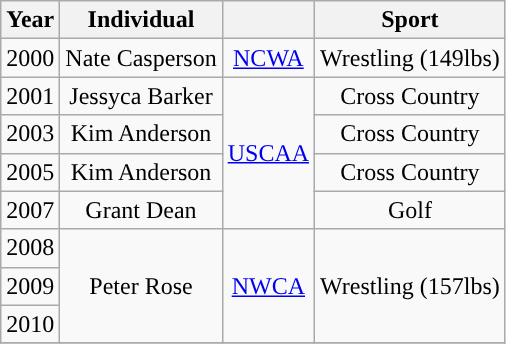<table class="wikitable sortable" style="text-align:center">
<tr>
<th>Year</th>
<th>Individual</th>
<th></th>
<th>Sport</th>
</tr>
<tr>
<td>2000</td>
<td>Nate Casperson</td>
<td><a href='#'>NCWA</a></td>
<td>Wrestling (149lbs)</td>
</tr>
<tr>
<td>2001</td>
<td>Jessyca Barker</td>
<td rowspan="4"><a href='#'>USCAA</a></td>
<td>Cross Country</td>
</tr>
<tr>
<td>2003</td>
<td>Kim Anderson</td>
<td>Cross Country</td>
</tr>
<tr>
<td>2005</td>
<td>Kim Anderson</td>
<td>Cross Country</td>
</tr>
<tr>
<td>2007</td>
<td>Grant Dean</td>
<td>Golf</td>
</tr>
<tr>
<td>2008</td>
<td rowspan="3">Peter Rose</td>
<td rowspan="3"><a href='#'>NWCA</a></td>
<td rowspan="3">Wrestling (157lbs)</td>
</tr>
<tr>
<td>2009</td>
</tr>
<tr>
<td>2010</td>
</tr>
<tr>
</tr>
</table>
